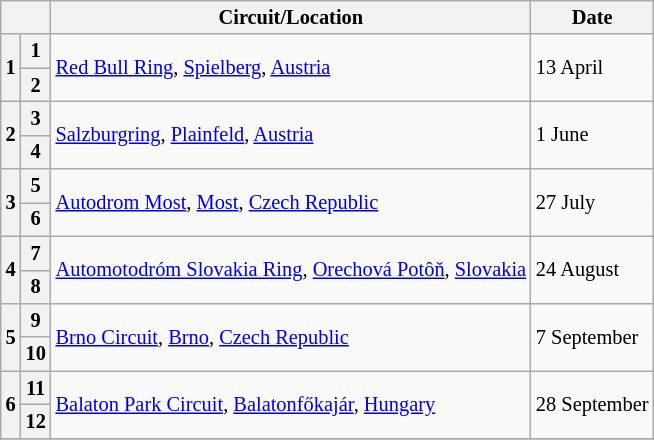<table class="wikitable" style="font-size: 85%;">
<tr>
<th colspan="2"></th>
<th>Circuit/Location</th>
<th>Date</th>
</tr>
<tr>
<th rowspan="2">1</th>
<th>1</th>
<td rowspan="2"> <a href='#'>Red Bull Ring</a>, <a href='#'>Spielberg</a>, <a href='#'>Austria</a></td>
<td rowspan="2">13 April</td>
</tr>
<tr>
<th>2</th>
</tr>
<tr>
<th rowspan="2">2</th>
<th>3</th>
<td rowspan="2"> <a href='#'>Salzburgring</a>, <a href='#'>Plainfeld</a>, <a href='#'>Austria</a></td>
<td rowspan="2">1 June</td>
</tr>
<tr>
<th>4</th>
</tr>
<tr>
<th rowspan="2">3</th>
<th>5</th>
<td rowspan="2"> <a href='#'>Autodrom Most</a>, <a href='#'>Most</a>, <a href='#'>Czech Republic</a></td>
<td rowspan="2">27 July</td>
</tr>
<tr>
<th>6</th>
</tr>
<tr>
<th rowspan="2">4</th>
<th>7</th>
<td rowspan="2"> <a href='#'>Automotodróm Slovakia Ring</a>, <a href='#'>Orechová Potôň</a>, <a href='#'>Slovakia</a></td>
<td rowspan="2">24 August</td>
</tr>
<tr>
<th>8</th>
</tr>
<tr>
<th rowspan="2">5</th>
<th>9</th>
<td rowspan="2"> <a href='#'>Brno Circuit</a>, <a href='#'>Brno</a>, <a href='#'>Czech Republic</a></td>
<td rowspan="2">7 September</td>
</tr>
<tr>
<th>10</th>
</tr>
<tr>
<th rowspan="2">6</th>
<th>11</th>
<td rowspan="2"> <a href='#'>Balaton Park Circuit</a>, <a href='#'>Balatonfőkajár</a>, <a href='#'>Hungary</a></td>
<td rowspan="2">28 September</td>
</tr>
<tr>
<th>12</th>
</tr>
<tr>
</tr>
</table>
